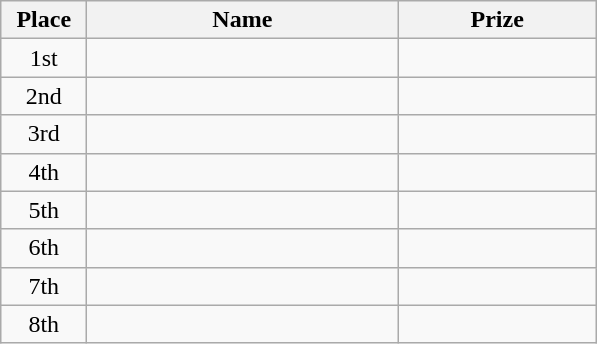<table class="wikitable">
<tr>
<th width="50">Place</th>
<th width="200">Name</th>
<th width="125">Prize</th>
</tr>
<tr>
<td align = "center">1st</td>
<td align = "center"></td>
<td align = "center"></td>
</tr>
<tr>
<td align = "center">2nd</td>
<td align = "center"></td>
<td align = "center"></td>
</tr>
<tr>
<td align = "center">3rd</td>
<td align = "center"></td>
<td align = "center"></td>
</tr>
<tr>
<td align = "center">4th</td>
<td align = "center"></td>
<td align = "center"></td>
</tr>
<tr>
<td align = "center">5th</td>
<td align = "center"></td>
<td align = "center"></td>
</tr>
<tr>
<td align = "center">6th</td>
<td align = "center"></td>
<td align = "center"></td>
</tr>
<tr>
<td align = "center">7th</td>
<td align = "center"></td>
<td align = "center"></td>
</tr>
<tr>
<td align = "center">8th</td>
<td align = "center"></td>
<td align = "center"></td>
</tr>
</table>
